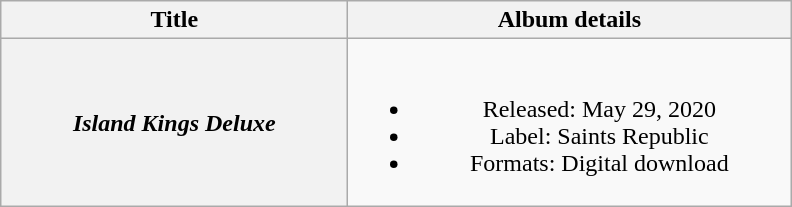<table class="wikitable plainrowheaders" style="text-align:center;">
<tr>
<th scope="col" style="width:14em;">Title</th>
<th scope="col" style="width:18em;">Album details</th>
</tr>
<tr>
<th scope="row"><em>Island Kings Deluxe</em></th>
<td><br><ul><li>Released: May 29, 2020</li><li>Label: Saints Republic</li><li>Formats: Digital download</li></ul></td>
</tr>
</table>
